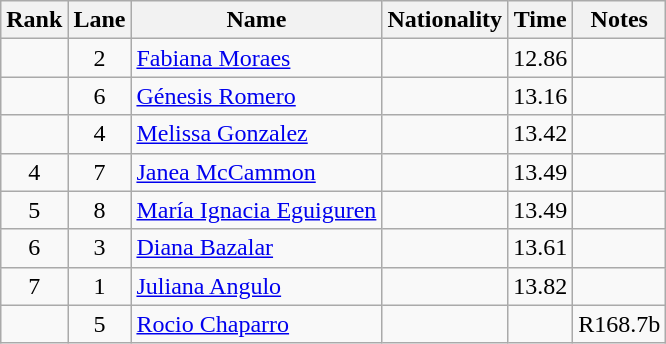<table class="wikitable sortable" style="text-align:center">
<tr>
<th>Rank</th>
<th>Lane</th>
<th>Name</th>
<th>Nationality</th>
<th>Time</th>
<th>Notes</th>
</tr>
<tr>
<td></td>
<td>2</td>
<td align=left><a href='#'>Fabiana Moraes</a></td>
<td align=left></td>
<td>12.86</td>
<td></td>
</tr>
<tr>
<td></td>
<td>6</td>
<td align=left><a href='#'>Génesis Romero</a></td>
<td align=left></td>
<td>13.16</td>
<td></td>
</tr>
<tr>
<td></td>
<td>4</td>
<td align=left><a href='#'>Melissa Gonzalez</a></td>
<td align=left></td>
<td>13.42</td>
<td></td>
</tr>
<tr>
<td>4</td>
<td>7</td>
<td align=left><a href='#'>Janea McCammon</a></td>
<td align=left></td>
<td>13.49</td>
<td></td>
</tr>
<tr>
<td>5</td>
<td>8</td>
<td align=left><a href='#'>María Ignacia Eguiguren</a></td>
<td align=left></td>
<td>13.49</td>
<td></td>
</tr>
<tr>
<td>6</td>
<td>3</td>
<td align=left><a href='#'>Diana Bazalar</a></td>
<td align=left></td>
<td>13.61</td>
<td></td>
</tr>
<tr>
<td>7</td>
<td>1</td>
<td align=left><a href='#'>Juliana Angulo</a></td>
<td align=left></td>
<td>13.82</td>
<td></td>
</tr>
<tr>
<td></td>
<td>5</td>
<td align=left><a href='#'>Rocio Chaparro</a></td>
<td align=left></td>
<td></td>
<td>R168.7b</td>
</tr>
</table>
